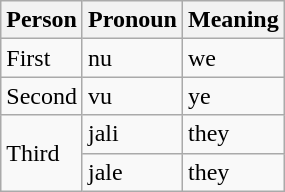<table class="wikitable">
<tr>
<th>Person</th>
<th>Pronoun</th>
<th>Meaning</th>
</tr>
<tr>
<td>First</td>
<td>nu</td>
<td>we</td>
</tr>
<tr>
<td>Second</td>
<td>vu</td>
<td>ye</td>
</tr>
<tr>
<td rowspan="2">Third</td>
<td>jali</td>
<td>they</td>
</tr>
<tr>
<td>jale</td>
<td>they</td>
</tr>
</table>
